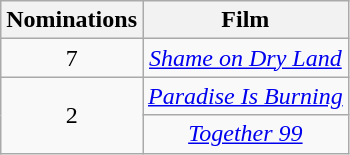<table class="wikitable plainrowheaders" style="text-align: center;">
<tr>
<th scope="col" style="width:55px;">Nominations</th>
<th scope="col" style="text-align:center;">Film</th>
</tr>
<tr>
<td>7</td>
<td><em><a href='#'>Shame on Dry Land</a></em></td>
</tr>
<tr>
<td rowspan="2">2</td>
<td><em><a href='#'>Paradise Is Burning</a></em></td>
</tr>
<tr>
<td><em><a href='#'>Together 99</a></em></td>
</tr>
</table>
